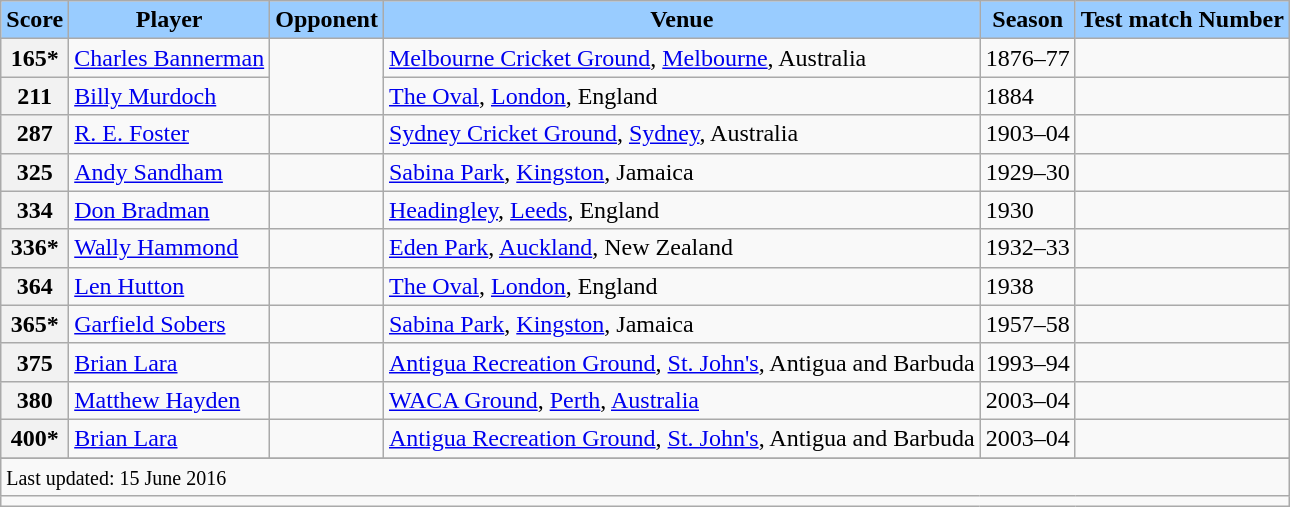<table class="wikitable sortable">
<tr style="background:#9cf;">
<td style="text-align:center;"><strong>Score</strong></td>
<td style="text-align:center;"><strong>Player</strong></td>
<td style="text-align:center;"><strong>Opponent</strong></td>
<td style="text-align:center;"><strong>Venue</strong></td>
<td style="text-align:center;"><strong>Season</strong></td>
<td style="text-align:center;"><strong>Test match Number</strong></td>
</tr>
<tr>
<th>165*</th>
<td> <a href='#'>Charles Bannerman</a></td>
<td rowspan=2></td>
<td><a href='#'>Melbourne Cricket Ground</a>, <a href='#'>Melbourne</a>, Australia</td>
<td>1876–77</td>
<td></td>
</tr>
<tr>
<th>211</th>
<td> <a href='#'>Billy Murdoch</a></td>
<td><a href='#'>The Oval</a>, <a href='#'>London</a>, England</td>
<td>1884</td>
<td></td>
</tr>
<tr>
<th>287</th>
<td> <a href='#'>R. E. Foster</a></td>
<td></td>
<td><a href='#'>Sydney Cricket Ground</a>, <a href='#'>Sydney</a>, Australia</td>
<td>1903–04</td>
<td></td>
</tr>
<tr>
<th>325</th>
<td> <a href='#'>Andy Sandham</a></td>
<td></td>
<td><a href='#'>Sabina Park</a>, <a href='#'>Kingston</a>, Jamaica</td>
<td>1929–30</td>
<td></td>
</tr>
<tr>
<th>334</th>
<td> <a href='#'>Don Bradman</a></td>
<td></td>
<td><a href='#'>Headingley</a>, <a href='#'>Leeds</a>, England</td>
<td>1930</td>
<td></td>
</tr>
<tr>
<th>336*</th>
<td> <a href='#'>Wally Hammond</a></td>
<td></td>
<td><a href='#'>Eden Park</a>, <a href='#'>Auckland</a>, New Zealand</td>
<td>1932–33</td>
<td></td>
</tr>
<tr>
<th>364</th>
<td> <a href='#'>Len Hutton</a></td>
<td></td>
<td><a href='#'>The Oval</a>, <a href='#'>London</a>, England</td>
<td>1938</td>
<td></td>
</tr>
<tr>
<th>365*</th>
<td> <a href='#'>Garfield Sobers</a></td>
<td></td>
<td><a href='#'>Sabina Park</a>, <a href='#'>Kingston</a>, Jamaica</td>
<td>1957–58</td>
<td></td>
</tr>
<tr>
<th>375</th>
<td> <a href='#'>Brian Lara</a></td>
<td></td>
<td><a href='#'>Antigua Recreation Ground</a>, <a href='#'>St. John's</a>, Antigua and Barbuda</td>
<td>1993–94</td>
<td></td>
</tr>
<tr>
<th>380</th>
<td> <a href='#'>Matthew Hayden</a></td>
<td></td>
<td><a href='#'>WACA Ground</a>, <a href='#'>Perth</a>, <a href='#'>Australia</a></td>
<td>2003–04</td>
<td></td>
</tr>
<tr>
<th>400*</th>
<td> <a href='#'>Brian Lara</a></td>
<td></td>
<td><a href='#'>Antigua Recreation Ground</a>, <a href='#'>St. John's</a>, Antigua and Barbuda</td>
<td>2003–04</td>
<td></td>
</tr>
<tr>
</tr>
<tr class=sortbottom>
<td colspan=6><small>Last updated: 15 June 2016</small></td>
</tr>
<tr>
<td colspan=6></td>
</tr>
</table>
